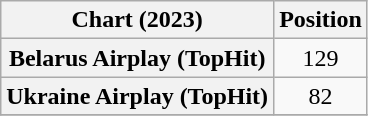<table class="wikitable sortable plainrowheaders" style="text-align:center">
<tr>
<th scope="col">Chart (2023)</th>
<th scope="col">Position</th>
</tr>
<tr>
<th scope="row">Belarus Airplay (TopHit)</th>
<td>129</td>
</tr>
<tr>
<th scope="row">Ukraine Airplay (TopHit)</th>
<td>82</td>
</tr>
<tr>
</tr>
</table>
